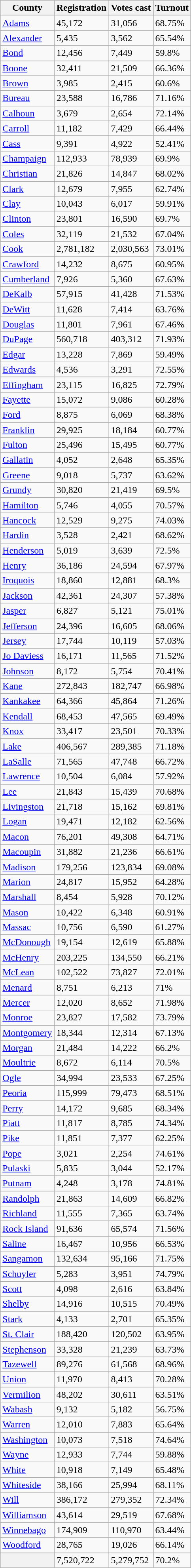<table class="wikitable collapsible collapsed sortable">
<tr>
<th>County</th>
<th>Registration</th>
<th>Votes cast</th>
<th>Turnout</th>
</tr>
<tr>
<td><a href='#'>Adams</a></td>
<td>45,172</td>
<td>31,056</td>
<td>68.75%</td>
</tr>
<tr>
<td><a href='#'>Alexander</a></td>
<td>5,435</td>
<td>3,562</td>
<td>65.54%</td>
</tr>
<tr>
<td><a href='#'>Bond</a></td>
<td>12,456</td>
<td>7,449</td>
<td>59.8%</td>
</tr>
<tr>
<td><a href='#'>Boone</a></td>
<td>32,411</td>
<td>21,509</td>
<td>66.36%</td>
</tr>
<tr>
<td><a href='#'>Brown</a></td>
<td>3,985</td>
<td>2,415</td>
<td>60.6%</td>
</tr>
<tr>
<td><a href='#'>Bureau</a></td>
<td>23,588</td>
<td>16,786</td>
<td>71.16%</td>
</tr>
<tr>
<td><a href='#'>Calhoun</a></td>
<td>3,679</td>
<td>2,654</td>
<td>72.14%</td>
</tr>
<tr>
<td><a href='#'>Carroll</a></td>
<td>11,182</td>
<td>7,429</td>
<td>66.44%</td>
</tr>
<tr>
<td><a href='#'>Cass</a></td>
<td>9,391</td>
<td>4,922</td>
<td>52.41%</td>
</tr>
<tr>
<td><a href='#'>Champaign</a></td>
<td>112,933</td>
<td>78,939</td>
<td>69.9%</td>
</tr>
<tr>
<td><a href='#'>Christian</a></td>
<td>21,826</td>
<td>14,847</td>
<td>68.02%</td>
</tr>
<tr>
<td><a href='#'>Clark</a></td>
<td>12,679</td>
<td>7,955</td>
<td>62.74%</td>
</tr>
<tr>
<td><a href='#'>Clay</a></td>
<td>10,043</td>
<td>6,017</td>
<td>59.91%</td>
</tr>
<tr>
<td><a href='#'>Clinton</a></td>
<td>23,801</td>
<td>16,590</td>
<td>69.7%</td>
</tr>
<tr>
<td><a href='#'>Coles</a></td>
<td>32,119</td>
<td>21,532</td>
<td>67.04%</td>
</tr>
<tr>
<td><a href='#'>Cook</a></td>
<td>2,781,182</td>
<td>2,030,563</td>
<td>73.01%</td>
</tr>
<tr>
<td><a href='#'>Crawford</a></td>
<td>14,232</td>
<td>8,675</td>
<td>60.95%</td>
</tr>
<tr>
<td><a href='#'>Cumberland</a></td>
<td>7,926</td>
<td>5,360</td>
<td>67.63%</td>
</tr>
<tr>
<td><a href='#'>DeKalb</a></td>
<td>57,915</td>
<td>41,428</td>
<td>71.53%</td>
</tr>
<tr>
<td><a href='#'>DeWitt</a></td>
<td>11,628</td>
<td>7,414</td>
<td>63.76%</td>
</tr>
<tr>
<td><a href='#'>Douglas</a></td>
<td>11,801</td>
<td>7,961</td>
<td>67.46%</td>
</tr>
<tr>
<td><a href='#'>DuPage</a></td>
<td>560,718</td>
<td>403,312</td>
<td>71.93%</td>
</tr>
<tr>
<td><a href='#'>Edgar</a></td>
<td>13,228</td>
<td>7,869</td>
<td>59.49%</td>
</tr>
<tr>
<td><a href='#'>Edwards</a></td>
<td>4,536</td>
<td>3,291</td>
<td>72.55%</td>
</tr>
<tr>
<td><a href='#'>Effingham</a></td>
<td>23,115</td>
<td>16,825</td>
<td>72.79%</td>
</tr>
<tr>
<td><a href='#'>Fayette</a></td>
<td>15,072</td>
<td>9,086</td>
<td>60.28%</td>
</tr>
<tr>
<td><a href='#'>Ford</a></td>
<td>8,875</td>
<td>6,069</td>
<td>68.38%</td>
</tr>
<tr>
<td><a href='#'>Franklin</a></td>
<td>29,925</td>
<td>18,184</td>
<td>60.77%</td>
</tr>
<tr>
<td><a href='#'>Fulton</a></td>
<td>25,496</td>
<td>15,495</td>
<td>60.77%</td>
</tr>
<tr>
<td><a href='#'>Gallatin</a></td>
<td>4,052</td>
<td>2,648</td>
<td>65.35%</td>
</tr>
<tr>
<td><a href='#'>Greene</a></td>
<td>9,018</td>
<td>5,737</td>
<td>63.62%</td>
</tr>
<tr>
<td><a href='#'>Grundy</a></td>
<td>30,820</td>
<td>21,419</td>
<td>69.5%</td>
</tr>
<tr>
<td><a href='#'>Hamilton</a></td>
<td>5,746</td>
<td>4,055</td>
<td>70.57%</td>
</tr>
<tr>
<td><a href='#'>Hancock</a></td>
<td>12,529</td>
<td>9,275</td>
<td>74.03%</td>
</tr>
<tr>
<td><a href='#'>Hardin</a></td>
<td>3,528</td>
<td>2,421</td>
<td>68.62%</td>
</tr>
<tr>
<td><a href='#'>Henderson</a></td>
<td>5,019</td>
<td>3,639</td>
<td>72.5%</td>
</tr>
<tr>
<td><a href='#'>Henry</a></td>
<td>36,186</td>
<td>24,594</td>
<td>67.97%</td>
</tr>
<tr>
<td><a href='#'>Iroquois</a></td>
<td>18,860</td>
<td>12,881</td>
<td>68.3%</td>
</tr>
<tr>
<td><a href='#'>Jackson</a></td>
<td>42,361</td>
<td>24,307</td>
<td>57.38%</td>
</tr>
<tr>
<td><a href='#'>Jasper</a></td>
<td>6,827</td>
<td>5,121</td>
<td>75.01%</td>
</tr>
<tr>
<td><a href='#'>Jefferson</a></td>
<td>24,396</td>
<td>16,605</td>
<td>68.06%</td>
</tr>
<tr>
<td><a href='#'>Jersey</a></td>
<td>17,744</td>
<td>10,119</td>
<td>57.03%</td>
</tr>
<tr>
<td><a href='#'>Jo Daviess</a></td>
<td>16,171</td>
<td>11,565</td>
<td>71.52%</td>
</tr>
<tr>
<td><a href='#'>Johnson</a></td>
<td>8,172</td>
<td>5,754</td>
<td>70.41%</td>
</tr>
<tr>
<td><a href='#'>Kane</a></td>
<td>272,843</td>
<td>182,747</td>
<td>66.98%</td>
</tr>
<tr>
<td><a href='#'>Kankakee</a></td>
<td>64,366</td>
<td>45,864</td>
<td>71.26%</td>
</tr>
<tr>
<td><a href='#'>Kendall</a></td>
<td>68,453</td>
<td>47,565</td>
<td>69.49%</td>
</tr>
<tr>
<td><a href='#'>Knox</a></td>
<td>33,417</td>
<td>23,501</td>
<td>70.33%</td>
</tr>
<tr>
<td><a href='#'>Lake</a></td>
<td>406,567</td>
<td>289,385</td>
<td>71.18%</td>
</tr>
<tr>
<td><a href='#'>LaSalle</a></td>
<td>71,565</td>
<td>47,748</td>
<td>66.72%</td>
</tr>
<tr>
<td><a href='#'>Lawrence</a></td>
<td>10,504</td>
<td>6,084</td>
<td>57.92%</td>
</tr>
<tr>
<td><a href='#'>Lee</a></td>
<td>21,843</td>
<td>15,439</td>
<td>70.68%</td>
</tr>
<tr>
<td><a href='#'>Livingston</a></td>
<td>21,718</td>
<td>15,162</td>
<td>69.81%</td>
</tr>
<tr>
<td><a href='#'>Logan</a></td>
<td>19,471</td>
<td>12,182</td>
<td>62.56%</td>
</tr>
<tr>
<td><a href='#'>Macon</a></td>
<td>76,201</td>
<td>49,308</td>
<td>64.71%</td>
</tr>
<tr>
<td><a href='#'>Macoupin</a></td>
<td>31,882</td>
<td>21,236</td>
<td>66.61%</td>
</tr>
<tr>
<td><a href='#'>Madison</a></td>
<td>179,256</td>
<td>123,834</td>
<td>69.08%</td>
</tr>
<tr>
<td><a href='#'>Marion</a></td>
<td>24,817</td>
<td>15,952</td>
<td>64.28%</td>
</tr>
<tr>
<td><a href='#'>Marshall</a></td>
<td>8,454</td>
<td>5,928</td>
<td>70.12%</td>
</tr>
<tr>
<td><a href='#'>Mason</a></td>
<td>10,422</td>
<td>6,348</td>
<td>60.91%</td>
</tr>
<tr>
<td><a href='#'>Massac</a></td>
<td>10,756</td>
<td>6,590</td>
<td>61.27%</td>
</tr>
<tr>
<td><a href='#'>McDonough</a></td>
<td>19,154</td>
<td>12,619</td>
<td>65.88%</td>
</tr>
<tr>
<td><a href='#'>McHenry</a></td>
<td>203,225</td>
<td>134,550</td>
<td>66.21%</td>
</tr>
<tr>
<td><a href='#'>McLean</a></td>
<td>102,522</td>
<td>73,827</td>
<td>72.01%</td>
</tr>
<tr>
<td><a href='#'>Menard</a></td>
<td>8,751</td>
<td>6,213</td>
<td>71%</td>
</tr>
<tr>
<td><a href='#'>Mercer</a></td>
<td>12,020</td>
<td>8,652</td>
<td>71.98%</td>
</tr>
<tr>
<td><a href='#'>Monroe</a></td>
<td>23,827</td>
<td>17,582</td>
<td>73.79%</td>
</tr>
<tr>
<td><a href='#'>Montgomery</a></td>
<td>18,344</td>
<td>12,314</td>
<td>67.13%</td>
</tr>
<tr>
<td><a href='#'>Morgan</a></td>
<td>21,484</td>
<td>14,222</td>
<td>66.2%</td>
</tr>
<tr>
<td><a href='#'>Moultrie</a></td>
<td>8,672</td>
<td>6,114</td>
<td>70.5%</td>
</tr>
<tr>
<td><a href='#'>Ogle</a></td>
<td>34,994</td>
<td>23,533</td>
<td>67.25%</td>
</tr>
<tr>
<td><a href='#'>Peoria</a></td>
<td>115,999</td>
<td>79,473</td>
<td>68.51%</td>
</tr>
<tr>
<td><a href='#'>Perry</a></td>
<td>14,172</td>
<td>9,685</td>
<td>68.34%</td>
</tr>
<tr>
<td><a href='#'>Piatt</a></td>
<td>11,817</td>
<td>8,785</td>
<td>74.34%</td>
</tr>
<tr>
<td><a href='#'>Pike</a></td>
<td>11,851</td>
<td>7,377</td>
<td>62.25%</td>
</tr>
<tr>
<td><a href='#'>Pope</a></td>
<td>3,021</td>
<td>2,254</td>
<td>74.61%</td>
</tr>
<tr>
<td><a href='#'>Pulaski</a></td>
<td>5,835</td>
<td>3,044</td>
<td>52.17%</td>
</tr>
<tr>
<td><a href='#'>Putnam</a></td>
<td>4,248</td>
<td>3,178</td>
<td>74.81%</td>
</tr>
<tr>
<td><a href='#'>Randolph</a></td>
<td>21,863</td>
<td>14,609</td>
<td>66.82%</td>
</tr>
<tr>
<td><a href='#'>Richland</a></td>
<td>11,555</td>
<td>7,365</td>
<td>63.74%</td>
</tr>
<tr>
<td><a href='#'>Rock Island</a></td>
<td>91,636</td>
<td>65,574</td>
<td>71.56%</td>
</tr>
<tr>
<td><a href='#'>Saline</a></td>
<td>16,467</td>
<td>10,956</td>
<td>66.53%</td>
</tr>
<tr>
<td><a href='#'>Sangamon</a></td>
<td>132,634</td>
<td>95,166</td>
<td>71.75%</td>
</tr>
<tr>
<td><a href='#'>Schuyler</a></td>
<td>5,283</td>
<td>3,951</td>
<td>74.79%</td>
</tr>
<tr>
<td><a href='#'>Scott</a></td>
<td>4,098</td>
<td>2,616</td>
<td>63.84%</td>
</tr>
<tr>
<td><a href='#'>Shelby</a></td>
<td>14,916</td>
<td>10,515</td>
<td>70.49%</td>
</tr>
<tr>
<td><a href='#'>Stark</a></td>
<td>4,133</td>
<td>2,701</td>
<td>65.35%</td>
</tr>
<tr>
<td><a href='#'>St. Clair</a></td>
<td>188,420</td>
<td>120,502</td>
<td>63.95%</td>
</tr>
<tr>
<td><a href='#'>Stephenson</a></td>
<td>33,328</td>
<td>21,239</td>
<td>63.73%</td>
</tr>
<tr>
<td><a href='#'>Tazewell</a></td>
<td>89,276</td>
<td>61,568</td>
<td>68.96%</td>
</tr>
<tr>
<td><a href='#'>Union</a></td>
<td>11,970</td>
<td>8,413</td>
<td>70.28%</td>
</tr>
<tr>
<td><a href='#'>Vermilion</a></td>
<td>48,202</td>
<td>30,611</td>
<td>63.51%</td>
</tr>
<tr>
<td><a href='#'>Wabash</a></td>
<td>9,132</td>
<td>5,182</td>
<td>56.75%</td>
</tr>
<tr>
<td><a href='#'>Warren</a></td>
<td>12,010</td>
<td>7,883</td>
<td>65.64%</td>
</tr>
<tr>
<td><a href='#'>Washington</a></td>
<td>10,073</td>
<td>7,518</td>
<td>74.64%</td>
</tr>
<tr>
<td><a href='#'>Wayne</a></td>
<td>12,933</td>
<td>7,744</td>
<td>59.88%</td>
</tr>
<tr>
<td><a href='#'>White</a></td>
<td>10,918</td>
<td>7,149</td>
<td>65.48%</td>
</tr>
<tr>
<td><a href='#'>Whiteside</a></td>
<td>38,166</td>
<td>25,994</td>
<td>68.11%</td>
</tr>
<tr>
<td><a href='#'>Will</a></td>
<td>386,172</td>
<td>279,352</td>
<td>72.34%</td>
</tr>
<tr>
<td><a href='#'>Williamson</a></td>
<td>43,614</td>
<td>29,519</td>
<td>67.68%</td>
</tr>
<tr>
<td><a href='#'>Winnebago</a></td>
<td>174,909</td>
<td>110,970</td>
<td>63.44%</td>
</tr>
<tr>
<td><a href='#'>Woodford</a></td>
<td>28,765</td>
<td>19,026</td>
<td>66.14%</td>
</tr>
<tr>
<th></th>
<td>7,520,722</td>
<td>5,279,752</td>
<td>70.2%</td>
</tr>
</table>
